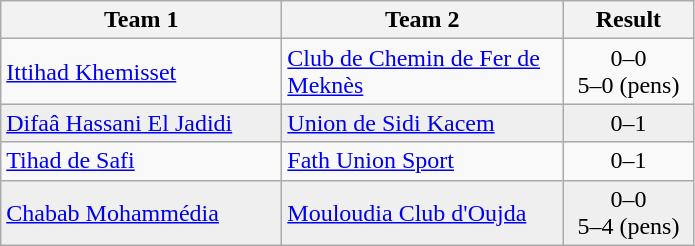<table class="wikitable">
<tr>
<th width="180">Team 1</th>
<th width="180">Team 2</th>
<th width="80">Result</th>
</tr>
<tr>
<td><a href='#'>Ittihad Khemisset</a></td>
<td><a href='#'>Club de Chemin de Fer de Meknès</a></td>
<td align="center">0–0<br>5–0 (pens)</td>
</tr>
<tr style="background:#EFEFEF">
<td><a href='#'>Difaâ Hassani El Jadidi</a></td>
<td><a href='#'>Union de Sidi Kacem</a></td>
<td align="center">0–1</td>
</tr>
<tr>
<td><a href='#'>Tihad de Safi</a></td>
<td><a href='#'>Fath Union Sport</a></td>
<td align="center">0–1</td>
</tr>
<tr style="background:#EFEFEF">
<td><a href='#'>Chabab Mohammédia</a></td>
<td><a href='#'>Mouloudia Club d'Oujda</a></td>
<td align="center">0–0<br>5–4 (pens)</td>
</tr>
</table>
